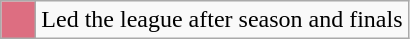<table class="wikitable">
<tr>
<td style="background:#DD6E81; width:1em"></td>
<td>Led the league after season and finals</td>
</tr>
</table>
